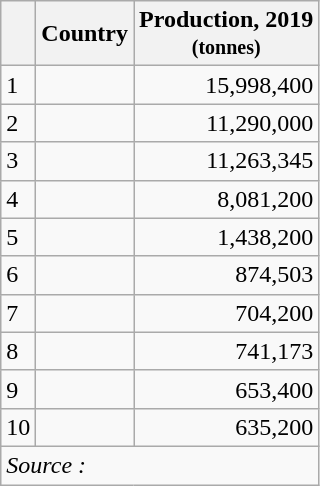<table class="wikitable gauche" style="margin-right:2em;" cellpadding="5">
<tr>
<th></th>
<th>Country</th>
<th>Production, 2019<br><small>(tonnes)</small></th>
</tr>
<tr>
<td>1</td>
<td></td>
<td align="right">15,998,400</td>
</tr>
<tr>
<td>2</td>
<td></td>
<td align="right">11,290,000</td>
</tr>
<tr>
<td>3</td>
<td></td>
<td align="right">11,263,345</td>
</tr>
<tr>
<td>4</td>
<td></td>
<td align="right">8,081,200</td>
</tr>
<tr>
<td>5</td>
<td></td>
<td align="right">1,438,200</td>
</tr>
<tr>
<td>6</td>
<td></td>
<td align="right">874,503</td>
</tr>
<tr>
<td>7</td>
<td></td>
<td align="right">704,200</td>
</tr>
<tr>
<td>8</td>
<td></td>
<td align="right">741,173</td>
</tr>
<tr>
<td>9</td>
<td></td>
<td align="right">653,400</td>
</tr>
<tr>
<td>10</td>
<td></td>
<td align="right">635,200</td>
</tr>
<tr>
<td colspan="5"><em>Source : </em></td>
</tr>
</table>
